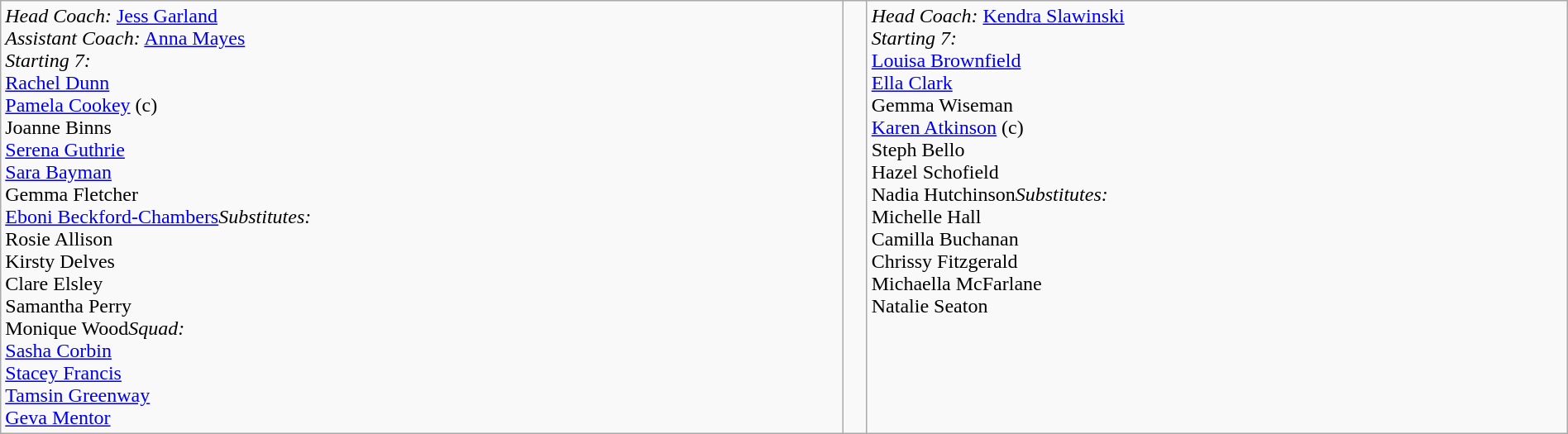<table border=0 class="wikitable" width=100%>
<tr>
<td valign=top><em>Head Coach:</em> <a href='#'>Jess Garland</a><br> <em>Assistant Coach:</em> <a href='#'>Anna Mayes</a><br><em>Starting 7:</em><br> <a href='#'>Rachel Dunn</a><br> <a href='#'>Pamela Cookey</a> (c)<br> Joanne Binns<br> <a href='#'>Serena Guthrie</a><br> <a href='#'>Sara Bayman</a><br> Gemma Fletcher<br> <a href='#'>Eboni Beckford-Chambers</a><em>Substitutes:</em><br> Rosie Allison<br> Kirsty Delves<br> Clare Elsley<br> Samantha Perry<br> Monique Wood<em>Squad:</em> <br> <a href='#'>Sasha Corbin</a><br> <a href='#'>Stacey Francis</a><br> <a href='#'>Tamsin Greenway</a><br> <a href='#'>Geva Mentor</a></td>
<td valign=middle align=center><br></td>
<td valign=top><em>Head Coach:</em> <a href='#'>Kendra Slawinski</a><br><em>Starting 7:</em><br> <a href='#'>Louisa Brownfield</a> <br> <a href='#'>Ella Clark</a><br> Gemma Wiseman<br> <a href='#'>Karen Atkinson</a> (c)<br> Steph Bello<br> Hazel Schofield<br> Nadia Hutchinson<em>Substitutes:</em><br> Michelle Hall<br> Camilla Buchanan<br> Chrissy Fitzgerald<br> Michaella McFarlane<br> Natalie Seaton</td>
</tr>
</table>
